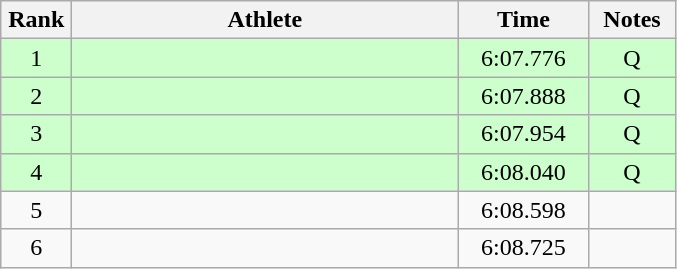<table class=wikitable style="text-align:center">
<tr>
<th width=40>Rank</th>
<th width=250>Athlete</th>
<th width=80>Time</th>
<th width=50>Notes</th>
</tr>
<tr bgcolor="ccffcc">
<td>1</td>
<td align=left></td>
<td>6:07.776</td>
<td>Q</td>
</tr>
<tr bgcolor="ccffcc">
<td>2</td>
<td align=left></td>
<td>6:07.888</td>
<td>Q</td>
</tr>
<tr bgcolor="ccffcc">
<td>3</td>
<td align=left></td>
<td>6:07.954</td>
<td>Q</td>
</tr>
<tr bgcolor="ccffcc">
<td>4</td>
<td align=left></td>
<td>6:08.040</td>
<td>Q</td>
</tr>
<tr>
<td>5</td>
<td align=left></td>
<td>6:08.598</td>
<td></td>
</tr>
<tr>
<td>6</td>
<td align=left></td>
<td>6:08.725</td>
<td></td>
</tr>
</table>
